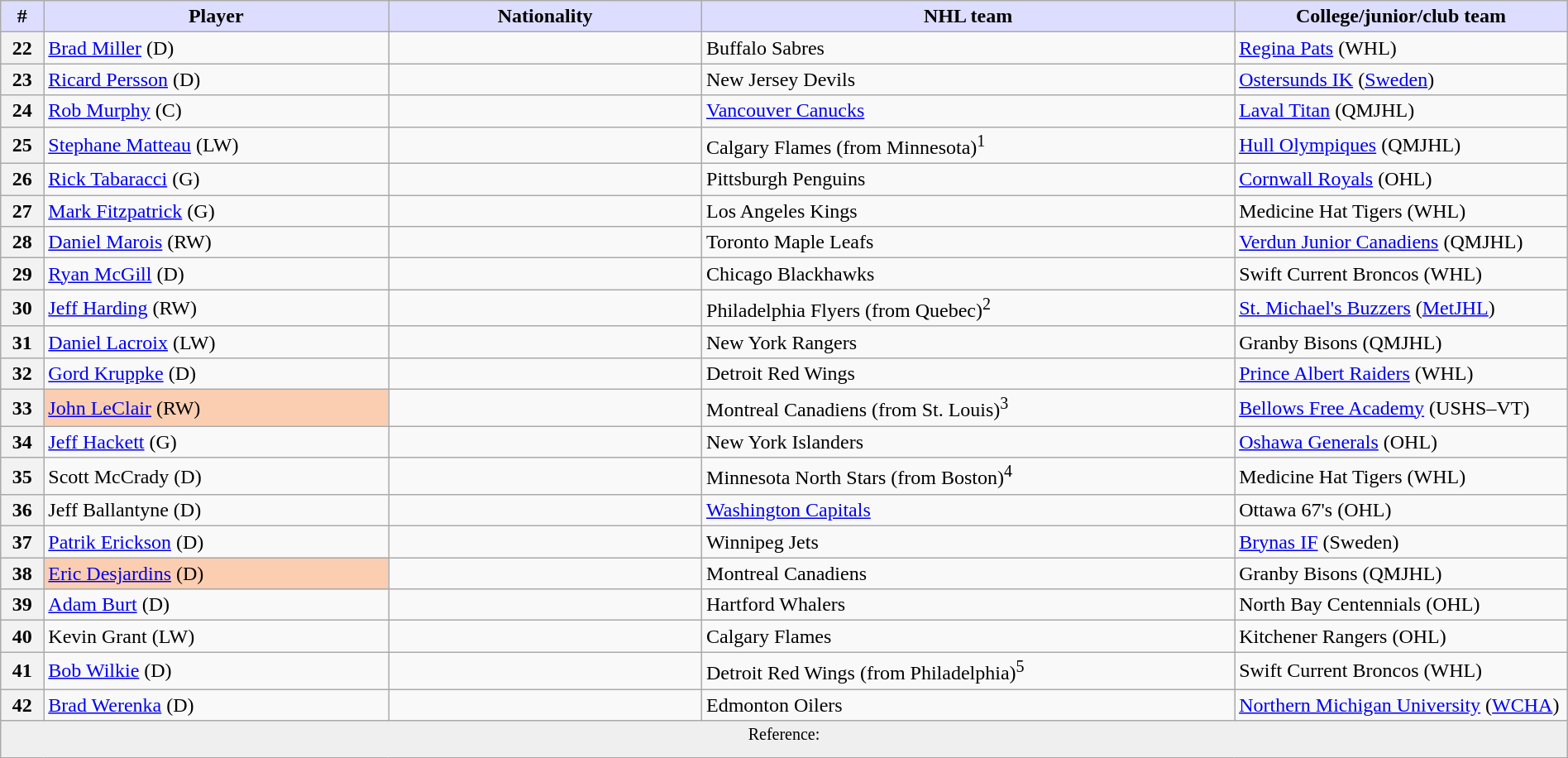<table class="wikitable" style="width: 100%">
<tr>
<th style="background:#ddf; width:2.75%;">#</th>
<th style="background:#ddf; width:22.0%;">Player</th>
<th style="background:#ddf; width:20.0%;">Nationality</th>
<th style="background:#ddf; width:34.0%;">NHL team</th>
<th style="background:#ddf; width:100.0%;">College/junior/club team</th>
</tr>
<tr>
<th>22</th>
<td><a href='#'>Brad Miller</a> (D)</td>
<td></td>
<td>Buffalo Sabres</td>
<td><a href='#'>Regina Pats</a> (WHL)</td>
</tr>
<tr>
<th>23</th>
<td><a href='#'>Ricard Persson</a> (D)</td>
<td></td>
<td>New Jersey Devils</td>
<td><a href='#'>Ostersunds IK</a> (<a href='#'>Sweden</a>)</td>
</tr>
<tr>
<th>24</th>
<td><a href='#'>Rob Murphy</a> (C)</td>
<td></td>
<td><a href='#'>Vancouver Canucks</a></td>
<td><a href='#'>Laval Titan</a> (QMJHL)</td>
</tr>
<tr>
<th>25</th>
<td><a href='#'>Stephane Matteau</a> (LW)</td>
<td></td>
<td>Calgary Flames (from Minnesota)<sup>1</sup></td>
<td><a href='#'>Hull Olympiques</a> (QMJHL)</td>
</tr>
<tr>
<th>26</th>
<td><a href='#'>Rick Tabaracci</a> (G)</td>
<td></td>
<td>Pittsburgh Penguins</td>
<td><a href='#'>Cornwall Royals</a> (OHL)</td>
</tr>
<tr>
<th>27</th>
<td><a href='#'>Mark Fitzpatrick</a> (G)</td>
<td></td>
<td>Los Angeles Kings</td>
<td>Medicine Hat Tigers (WHL)</td>
</tr>
<tr>
<th>28</th>
<td><a href='#'>Daniel Marois</a> (RW)</td>
<td></td>
<td>Toronto Maple Leafs</td>
<td><a href='#'>Verdun Junior Canadiens</a> (QMJHL)</td>
</tr>
<tr>
<th>29</th>
<td><a href='#'>Ryan McGill</a> (D)</td>
<td></td>
<td>Chicago Blackhawks</td>
<td>Swift Current Broncos (WHL)</td>
</tr>
<tr>
<th>30</th>
<td><a href='#'>Jeff Harding</a> (RW)</td>
<td></td>
<td>Philadelphia Flyers (from Quebec)<sup>2</sup></td>
<td><a href='#'>St. Michael's Buzzers</a> (<a href='#'>MetJHL</a>)</td>
</tr>
<tr>
<th>31</th>
<td><a href='#'>Daniel Lacroix</a> (LW)</td>
<td></td>
<td>New York Rangers</td>
<td>Granby Bisons (QMJHL)</td>
</tr>
<tr>
<th>32</th>
<td><a href='#'>Gord Kruppke</a> (D)</td>
<td></td>
<td>Detroit Red Wings</td>
<td><a href='#'>Prince Albert Raiders</a> (WHL)</td>
</tr>
<tr>
<th>33</th>
<td bgcolor="#FBCEB1"><a href='#'>John LeClair</a> (RW)</td>
<td></td>
<td>Montreal Canadiens (from St. Louis)<sup>3</sup></td>
<td><a href='#'>Bellows Free Academy</a> (USHS–VT)</td>
</tr>
<tr>
<th>34</th>
<td><a href='#'>Jeff Hackett</a> (G)</td>
<td></td>
<td>New York Islanders</td>
<td><a href='#'>Oshawa Generals</a> (OHL)</td>
</tr>
<tr>
<th>35</th>
<td>Scott McCrady (D)</td>
<td></td>
<td>Minnesota North Stars (from Boston)<sup>4</sup></td>
<td>Medicine Hat Tigers (WHL)</td>
</tr>
<tr>
<th>36</th>
<td>Jeff Ballantyne (D)</td>
<td></td>
<td><a href='#'>Washington Capitals</a></td>
<td>Ottawa 67's (OHL)</td>
</tr>
<tr>
<th>37</th>
<td><a href='#'>Patrik Erickson</a> (D)</td>
<td></td>
<td>Winnipeg Jets</td>
<td><a href='#'>Brynas IF</a> (Sweden)</td>
</tr>
<tr>
<th>38</th>
<td bgcolor="#FBCEB1"><a href='#'>Eric Desjardins</a> (D)</td>
<td></td>
<td>Montreal Canadiens</td>
<td>Granby Bisons (QMJHL)</td>
</tr>
<tr>
<th>39</th>
<td><a href='#'>Adam Burt</a> (D)</td>
<td></td>
<td>Hartford Whalers</td>
<td>North Bay Centennials (OHL)</td>
</tr>
<tr>
<th>40</th>
<td>Kevin Grant (LW)</td>
<td></td>
<td>Calgary Flames</td>
<td>Kitchener Rangers (OHL)</td>
</tr>
<tr>
<th>41</th>
<td><a href='#'>Bob Wilkie</a> (D)</td>
<td></td>
<td>Detroit Red Wings (from Philadelphia)<sup>5</sup></td>
<td>Swift Current Broncos (WHL)</td>
</tr>
<tr>
<th>42</th>
<td><a href='#'>Brad Werenka</a> (D)</td>
<td></td>
<td>Edmonton Oilers</td>
<td><a href='#'>Northern Michigan University</a> (<a href='#'>WCHA</a>)</td>
</tr>
<tr>
<td align=center colspan="6" bgcolor="#efefef"><sup>Reference:  </sup></td>
</tr>
</table>
